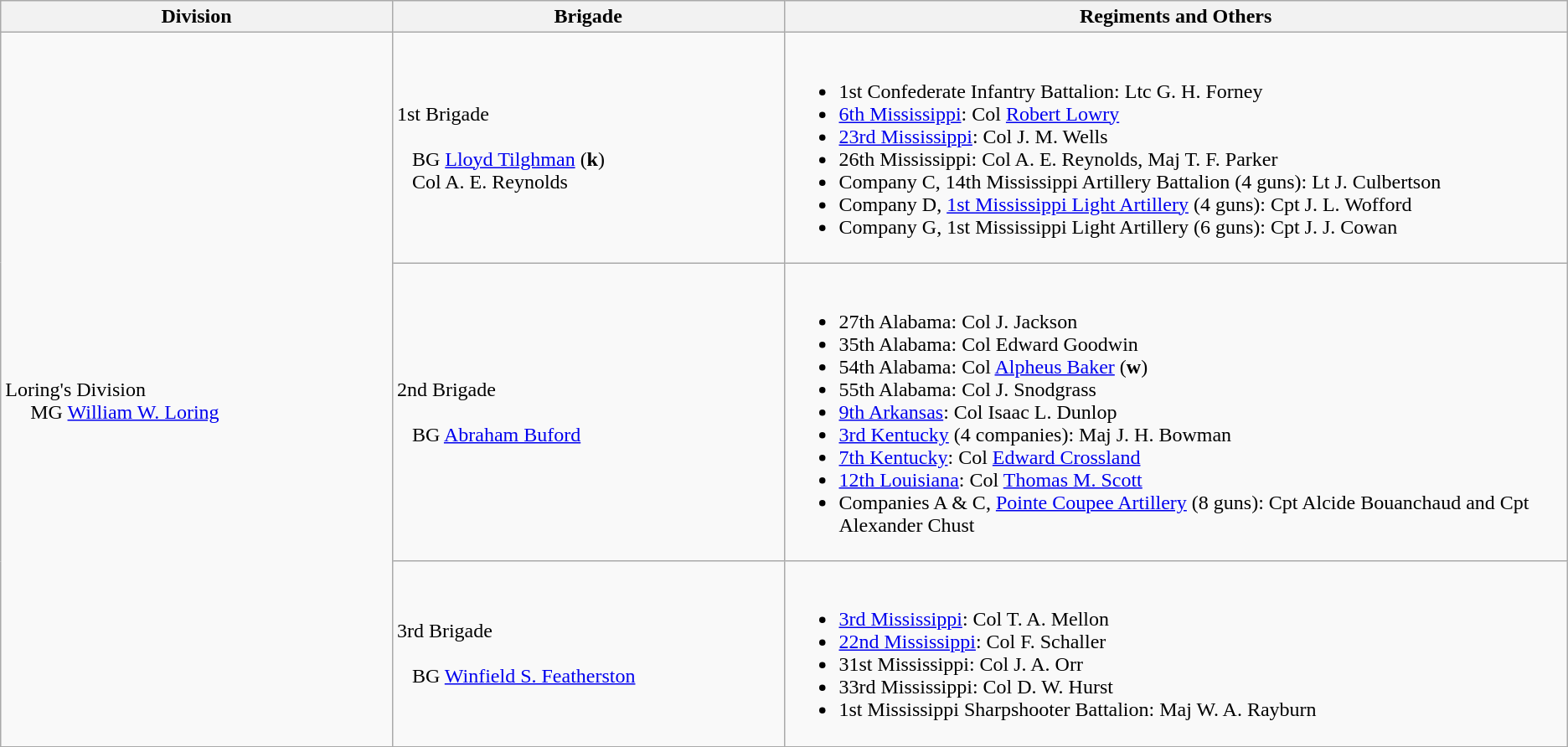<table class="wikitable">
<tr>
<th width=25%>Division</th>
<th width=25%>Brigade</th>
<th>Regiments and Others</th>
</tr>
<tr>
<td rowspan=3><br>Loring's Division
<br>    
MG <a href='#'>William W. Loring</a><br></td>
<td>1st Brigade<br><br>  
BG <a href='#'>Lloyd Tilghman</a> (<strong>k</strong>)<br>  
Col A. E. Reynolds</td>
<td><br><ul><li>1st Confederate Infantry Battalion: Ltc G. H. Forney</li><li><a href='#'>6th Mississippi</a>: Col <a href='#'>Robert Lowry</a></li><li><a href='#'>23rd Mississippi</a>: Col J. M. Wells</li><li>26th Mississippi: Col A. E. Reynolds, Maj T. F. Parker</li><li>Company C, 14th Mississippi Artillery Battalion (4 guns): Lt J. Culbertson</li><li>Company D, <a href='#'>1st Mississippi Light Artillery</a> (4 guns): Cpt J. L. Wofford</li><li>Company G, 1st Mississippi Light Artillery (6 guns): Cpt J. J. Cowan</li></ul></td>
</tr>
<tr>
<td>2nd Brigade<br><br>  
BG <a href='#'>Abraham Buford</a></td>
<td><br><ul><li>27th Alabama: Col J. Jackson</li><li>35th Alabama: Col Edward Goodwin</li><li>54th Alabama: Col <a href='#'>Alpheus Baker</a> (<strong>w</strong>)</li><li>55th Alabama: Col J. Snodgrass</li><li><a href='#'>9th Arkansas</a>: Col Isaac L. Dunlop</li><li><a href='#'>3rd Kentucky</a> (4 companies): Maj J. H. Bowman</li><li><a href='#'>7th Kentucky</a>: Col <a href='#'>Edward Crossland</a></li><li><a href='#'>12th Louisiana</a>: Col <a href='#'>Thomas M. Scott</a></li><li>Companies A & C, <a href='#'>Pointe Coupee Artillery</a> (8 guns): Cpt Alcide Bouanchaud and Cpt Alexander Chust</li></ul></td>
</tr>
<tr>
<td>3rd Brigade<br><br>  
BG <a href='#'>Winfield S. Featherston</a></td>
<td><br><ul><li><a href='#'>3rd Mississippi</a>: Col T. A. Mellon</li><li><a href='#'>22nd Mississippi</a>: Col F. Schaller</li><li>31st Mississippi: Col J. A. Orr</li><li>33rd Mississippi: Col D. W. Hurst</li><li>1st Mississippi Sharpshooter Battalion: Maj W. A. Rayburn</li></ul></td>
</tr>
<tr>
</tr>
</table>
